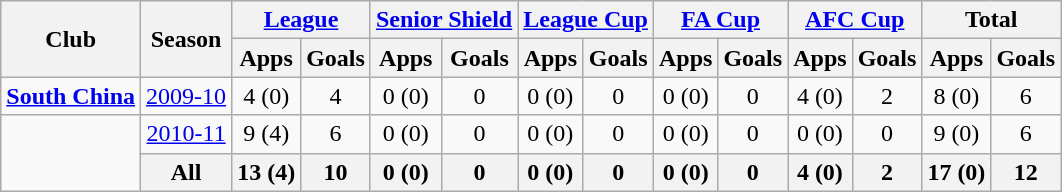<table class="wikitable" style="text-align: center;">
<tr>
<th rowspan="2">Club</th>
<th rowspan="2">Season</th>
<th colspan="2"><a href='#'>League</a></th>
<th colspan="2"><a href='#'>Senior Shield</a></th>
<th colspan="2"><a href='#'>League Cup</a></th>
<th colspan="2"><a href='#'>FA Cup</a></th>
<th colspan="2"><a href='#'>AFC Cup</a></th>
<th colspan="2">Total</th>
</tr>
<tr>
<th>Apps</th>
<th>Goals</th>
<th>Apps</th>
<th>Goals</th>
<th>Apps</th>
<th>Goals</th>
<th>Apps</th>
<th>Goals</th>
<th>Apps</th>
<th>Goals</th>
<th>Apps</th>
<th>Goals</th>
</tr>
<tr>
<td rowspan="1" valign="top"><strong><a href='#'>South China</a></strong></td>
<td><a href='#'>2009-10</a></td>
<td>4 (0)</td>
<td>4</td>
<td>0 (0)</td>
<td>0</td>
<td>0 (0)</td>
<td>0</td>
<td>0 (0)</td>
<td>0</td>
<td>4 (0)</td>
<td>2</td>
<td>8 (0)</td>
<td>6</td>
</tr>
<tr>
<td rowspan="2" valign="top"></td>
<td><a href='#'>2010-11</a></td>
<td>9 (4)</td>
<td>6</td>
<td>0 (0)</td>
<td>0</td>
<td>0 (0)</td>
<td>0</td>
<td>0 (0)</td>
<td>0</td>
<td>0 (0)</td>
<td>0</td>
<td>9 (0)</td>
<td>6</td>
</tr>
<tr>
<th>All</th>
<th>13 (4)</th>
<th>10</th>
<th>0 (0)</th>
<th>0</th>
<th>0 (0)</th>
<th>0</th>
<th>0 (0)</th>
<th>0</th>
<th>4 (0)</th>
<th>2</th>
<th>17 (0)</th>
<th>12</th>
</tr>
</table>
